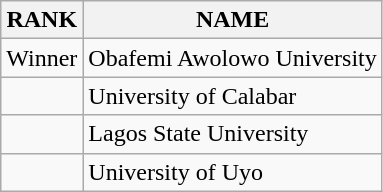<table class="wikitable">
<tr>
<th>RANK</th>
<th>NAME</th>
</tr>
<tr>
<td>Winner</td>
<td>Obafemi Awolowo University</td>
</tr>
<tr>
<td></td>
<td>University of Calabar</td>
</tr>
<tr>
<td></td>
<td>Lagos State University</td>
</tr>
<tr>
<td></td>
<td>University of Uyo</td>
</tr>
</table>
